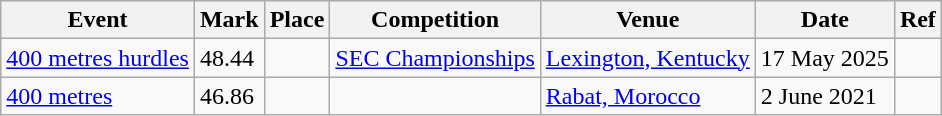<table class="wikitable">
<tr>
<th>Event</th>
<th>Mark</th>
<th>Place</th>
<th>Competition</th>
<th>Venue</th>
<th>Date</th>
<th>Ref</th>
</tr>
<tr>
<td><a href='#'>400 metres hurdles</a></td>
<td>48.44</td>
<td style="text-align:center;"></td>
<td><a href='#'>SEC Championships</a></td>
<td><a href='#'>Lexington, Kentucky</a></td>
<td>17 May 2025</td>
<td></td>
</tr>
<tr>
<td><a href='#'>400 metres</a></td>
<td>46.86</td>
<td style="text-align:center;"></td>
<td></td>
<td><a href='#'>Rabat, Morocco</a></td>
<td>2 June 2021</td>
<td></td>
</tr>
</table>
